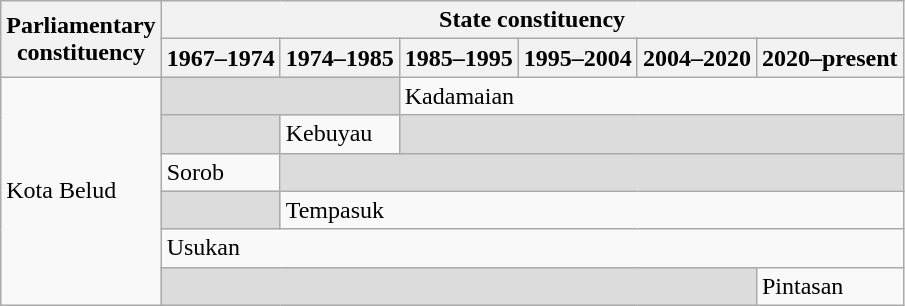<table class=wikitable>
<tr>
<th rowspan=2>Parliamentary<br>constituency</th>
<th colspan=6>State constituency</th>
</tr>
<tr>
<th>1967–1974</th>
<th>1974–1985</th>
<th>1985–1995</th>
<th>1995–2004</th>
<th>2004–2020</th>
<th>2020–present</th>
</tr>
<tr>
<td rowspan=6>Kota Belud</td>
<td colspan=2 bgcolor=dcdcdc></td>
<td colspan=4>Kadamaian</td>
</tr>
<tr>
<td bgcolor=dcdcdc></td>
<td>Kebuyau</td>
<td colspan=4 bgcolor=dcdcdc></td>
</tr>
<tr>
<td>Sorob</td>
<td colspan=5 bgcolor=dcdcdc></td>
</tr>
<tr>
<td bgcolor=dcdcdc></td>
<td colspan=5>Tempasuk</td>
</tr>
<tr>
<td colspan=6>Usukan</td>
</tr>
<tr>
<td bgcolor=dcdcdc colspan=5></td>
<td>Pintasan</td>
</tr>
</table>
